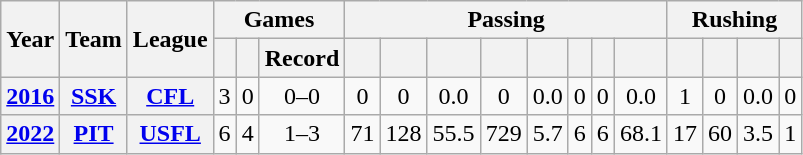<table class="wikitable" style="text-align:center">
<tr>
<th rowspan="2">Year</th>
<th rowspan="2">Team</th>
<th rowspan="2">League</th>
<th colspan="3">Games</th>
<th colspan="8">Passing</th>
<th colspan="4">Rushing</th>
</tr>
<tr>
<th></th>
<th></th>
<th>Record</th>
<th></th>
<th></th>
<th></th>
<th></th>
<th></th>
<th></th>
<th></th>
<th></th>
<th></th>
<th></th>
<th></th>
<th></th>
</tr>
<tr>
<th><a href='#'>2016</a></th>
<th><a href='#'>SSK</a></th>
<th><a href='#'>CFL</a></th>
<td>3</td>
<td>0</td>
<td>0–0</td>
<td>0</td>
<td>0</td>
<td>0.0</td>
<td>0</td>
<td>0.0</td>
<td>0</td>
<td>0</td>
<td>0.0</td>
<td>1</td>
<td>0</td>
<td>0.0</td>
<td>0</td>
</tr>
<tr>
<th><a href='#'>2022</a></th>
<th><a href='#'>PIT</a></th>
<th><a href='#'>USFL</a></th>
<td>6</td>
<td>4</td>
<td>1–3</td>
<td>71</td>
<td>128</td>
<td>55.5</td>
<td>729</td>
<td>5.7</td>
<td>6</td>
<td>6</td>
<td>68.1</td>
<td>17</td>
<td>60</td>
<td>3.5</td>
<td>1</td>
</tr>
</table>
